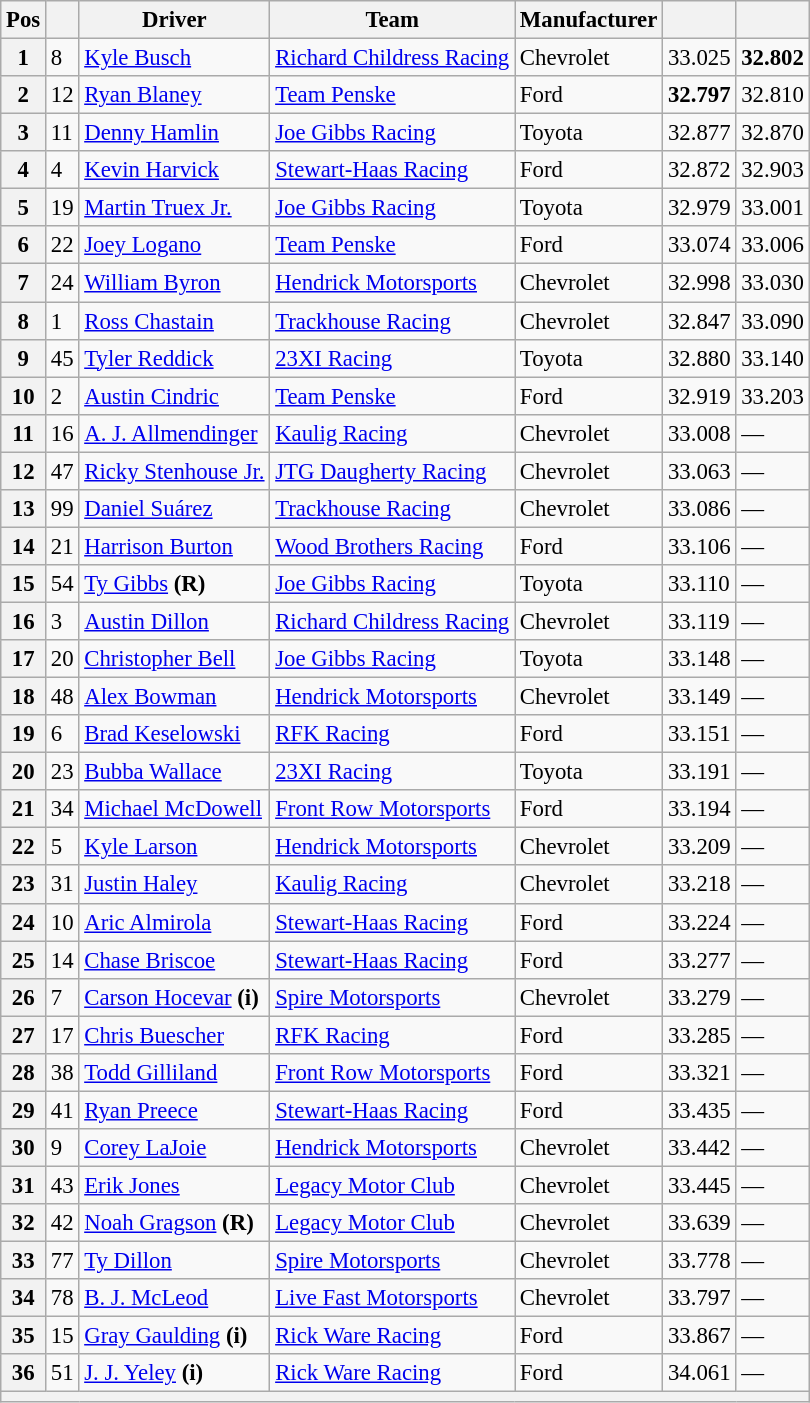<table class="wikitable" style="font-size:95%">
<tr>
<th>Pos</th>
<th></th>
<th>Driver</th>
<th>Team</th>
<th>Manufacturer</th>
<th></th>
<th></th>
</tr>
<tr>
<th>1</th>
<td>8</td>
<td><a href='#'>Kyle Busch</a></td>
<td><a href='#'>Richard Childress Racing</a></td>
<td>Chevrolet</td>
<td>33.025</td>
<td><strong>32.802</strong></td>
</tr>
<tr>
<th>2</th>
<td>12</td>
<td><a href='#'>Ryan Blaney</a></td>
<td><a href='#'>Team Penske</a></td>
<td>Ford</td>
<td><strong>32.797</strong></td>
<td>32.810</td>
</tr>
<tr>
<th>3</th>
<td>11</td>
<td><a href='#'>Denny Hamlin</a></td>
<td><a href='#'>Joe Gibbs Racing</a></td>
<td>Toyota</td>
<td>32.877</td>
<td>32.870</td>
</tr>
<tr>
<th>4</th>
<td>4</td>
<td><a href='#'>Kevin Harvick</a></td>
<td><a href='#'>Stewart-Haas Racing</a></td>
<td>Ford</td>
<td>32.872</td>
<td>32.903</td>
</tr>
<tr>
<th>5</th>
<td>19</td>
<td><a href='#'>Martin Truex Jr.</a></td>
<td><a href='#'>Joe Gibbs Racing</a></td>
<td>Toyota</td>
<td>32.979</td>
<td>33.001</td>
</tr>
<tr>
<th>6</th>
<td>22</td>
<td><a href='#'>Joey Logano</a></td>
<td><a href='#'>Team Penske</a></td>
<td>Ford</td>
<td>33.074</td>
<td>33.006</td>
</tr>
<tr>
<th>7</th>
<td>24</td>
<td><a href='#'>William Byron</a></td>
<td><a href='#'>Hendrick Motorsports</a></td>
<td>Chevrolet</td>
<td>32.998</td>
<td>33.030</td>
</tr>
<tr>
<th>8</th>
<td>1</td>
<td><a href='#'>Ross Chastain</a></td>
<td><a href='#'>Trackhouse Racing</a></td>
<td>Chevrolet</td>
<td>32.847</td>
<td>33.090</td>
</tr>
<tr>
<th>9</th>
<td>45</td>
<td><a href='#'>Tyler Reddick</a></td>
<td><a href='#'>23XI Racing</a></td>
<td>Toyota</td>
<td>32.880</td>
<td>33.140</td>
</tr>
<tr>
<th>10</th>
<td>2</td>
<td><a href='#'>Austin Cindric</a></td>
<td><a href='#'>Team Penske</a></td>
<td>Ford</td>
<td>32.919</td>
<td>33.203</td>
</tr>
<tr>
<th>11</th>
<td>16</td>
<td><a href='#'>A. J. Allmendinger</a></td>
<td><a href='#'>Kaulig Racing</a></td>
<td>Chevrolet</td>
<td>33.008</td>
<td>—</td>
</tr>
<tr>
<th>12</th>
<td>47</td>
<td><a href='#'>Ricky Stenhouse Jr.</a></td>
<td><a href='#'>JTG Daugherty Racing</a></td>
<td>Chevrolet</td>
<td>33.063</td>
<td>—</td>
</tr>
<tr>
<th>13</th>
<td>99</td>
<td><a href='#'>Daniel Suárez</a></td>
<td><a href='#'>Trackhouse Racing</a></td>
<td>Chevrolet</td>
<td>33.086</td>
<td>—</td>
</tr>
<tr>
<th>14</th>
<td>21</td>
<td><a href='#'>Harrison Burton</a></td>
<td><a href='#'>Wood Brothers Racing</a></td>
<td>Ford</td>
<td>33.106</td>
<td>—</td>
</tr>
<tr>
<th>15</th>
<td>54</td>
<td><a href='#'>Ty Gibbs</a> <strong>(R)</strong></td>
<td><a href='#'>Joe Gibbs Racing</a></td>
<td>Toyota</td>
<td>33.110</td>
<td>—</td>
</tr>
<tr>
<th>16</th>
<td>3</td>
<td><a href='#'>Austin Dillon</a></td>
<td><a href='#'>Richard Childress Racing</a></td>
<td>Chevrolet</td>
<td>33.119</td>
<td>—</td>
</tr>
<tr>
<th>17</th>
<td>20</td>
<td><a href='#'>Christopher Bell</a></td>
<td><a href='#'>Joe Gibbs Racing</a></td>
<td>Toyota</td>
<td>33.148</td>
<td>—</td>
</tr>
<tr>
<th>18</th>
<td>48</td>
<td><a href='#'>Alex Bowman</a></td>
<td><a href='#'>Hendrick Motorsports</a></td>
<td>Chevrolet</td>
<td>33.149</td>
<td>—</td>
</tr>
<tr>
<th>19</th>
<td>6</td>
<td><a href='#'>Brad Keselowski</a></td>
<td><a href='#'>RFK Racing</a></td>
<td>Ford</td>
<td>33.151</td>
<td>—</td>
</tr>
<tr>
<th>20</th>
<td>23</td>
<td><a href='#'>Bubba Wallace</a></td>
<td><a href='#'>23XI Racing</a></td>
<td>Toyota</td>
<td>33.191</td>
<td>—</td>
</tr>
<tr>
<th>21</th>
<td>34</td>
<td><a href='#'>Michael McDowell</a></td>
<td><a href='#'>Front Row Motorsports</a></td>
<td>Ford</td>
<td>33.194</td>
<td>—</td>
</tr>
<tr>
<th>22</th>
<td>5</td>
<td><a href='#'>Kyle Larson</a></td>
<td><a href='#'>Hendrick Motorsports</a></td>
<td>Chevrolet</td>
<td>33.209</td>
<td>—</td>
</tr>
<tr>
<th>23</th>
<td>31</td>
<td><a href='#'>Justin Haley</a></td>
<td><a href='#'>Kaulig Racing</a></td>
<td>Chevrolet</td>
<td>33.218</td>
<td>—</td>
</tr>
<tr>
<th>24</th>
<td>10</td>
<td><a href='#'>Aric Almirola</a></td>
<td><a href='#'>Stewart-Haas Racing</a></td>
<td>Ford</td>
<td>33.224</td>
<td>—</td>
</tr>
<tr>
<th>25</th>
<td>14</td>
<td><a href='#'>Chase Briscoe</a></td>
<td><a href='#'>Stewart-Haas Racing</a></td>
<td>Ford</td>
<td>33.277</td>
<td>—</td>
</tr>
<tr>
<th>26</th>
<td>7</td>
<td><a href='#'>Carson Hocevar</a> <strong>(i)</strong></td>
<td><a href='#'>Spire Motorsports</a></td>
<td>Chevrolet</td>
<td>33.279</td>
<td>—</td>
</tr>
<tr>
<th>27</th>
<td>17</td>
<td><a href='#'>Chris Buescher</a></td>
<td><a href='#'>RFK Racing</a></td>
<td>Ford</td>
<td>33.285</td>
<td>—</td>
</tr>
<tr>
<th>28</th>
<td>38</td>
<td><a href='#'>Todd Gilliland</a></td>
<td><a href='#'>Front Row Motorsports</a></td>
<td>Ford</td>
<td>33.321</td>
<td>—</td>
</tr>
<tr>
<th>29</th>
<td>41</td>
<td><a href='#'>Ryan Preece</a></td>
<td><a href='#'>Stewart-Haas Racing</a></td>
<td>Ford</td>
<td>33.435</td>
<td>—</td>
</tr>
<tr>
<th>30</th>
<td>9</td>
<td><a href='#'>Corey LaJoie</a></td>
<td><a href='#'>Hendrick Motorsports</a></td>
<td>Chevrolet</td>
<td>33.442</td>
<td>—</td>
</tr>
<tr>
<th>31</th>
<td>43</td>
<td><a href='#'>Erik Jones</a></td>
<td><a href='#'>Legacy Motor Club</a></td>
<td>Chevrolet</td>
<td>33.445</td>
<td>—</td>
</tr>
<tr>
<th>32</th>
<td>42</td>
<td><a href='#'>Noah Gragson</a> <strong>(R)</strong></td>
<td><a href='#'>Legacy Motor Club</a></td>
<td>Chevrolet</td>
<td>33.639</td>
<td>—</td>
</tr>
<tr>
<th>33</th>
<td>77</td>
<td><a href='#'>Ty Dillon</a></td>
<td><a href='#'>Spire Motorsports</a></td>
<td>Chevrolet</td>
<td>33.778</td>
<td>—</td>
</tr>
<tr>
<th>34</th>
<td>78</td>
<td><a href='#'>B. J. McLeod</a></td>
<td><a href='#'>Live Fast Motorsports</a></td>
<td>Chevrolet</td>
<td>33.797</td>
<td>—</td>
</tr>
<tr>
<th>35</th>
<td>15</td>
<td><a href='#'>Gray Gaulding</a> <strong>(i)</strong></td>
<td><a href='#'>Rick Ware Racing</a></td>
<td>Ford</td>
<td>33.867</td>
<td>—</td>
</tr>
<tr>
<th>36</th>
<td>51</td>
<td><a href='#'>J. J. Yeley</a> <strong>(i)</strong></td>
<td><a href='#'>Rick Ware Racing</a></td>
<td>Ford</td>
<td>34.061</td>
<td>—</td>
</tr>
<tr>
<th colspan="7"></th>
</tr>
</table>
